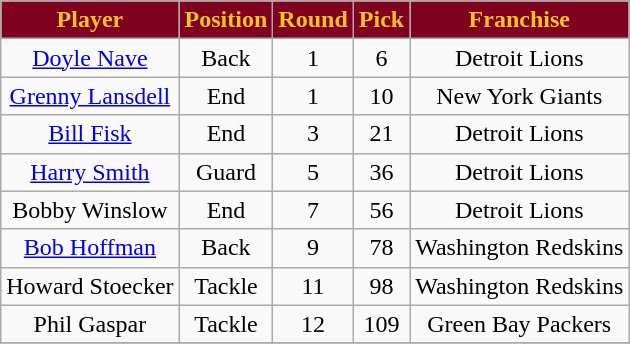<table class="wikitable">
<tr align="center"  style="background:#800020;color:#ffc322;">
<td><strong>Player</strong></td>
<td><strong>Position</strong></td>
<td><strong>Round</strong></td>
<td><strong>Pick</strong></td>
<td><strong>Franchise</strong></td>
</tr>
<tr align="center" bgcolor="">
<td><a href='#'>Doyle Nave</a></td>
<td>Back</td>
<td>1</td>
<td>6</td>
<td>Detroit Lions</td>
</tr>
<tr align="center" bgcolor="">
<td><a href='#'>Grenny Lansdell</a></td>
<td>End</td>
<td>1</td>
<td>10</td>
<td>New York Giants</td>
</tr>
<tr align="center" bgcolor="">
<td><a href='#'>Bill Fisk</a></td>
<td>End</td>
<td>3</td>
<td>21</td>
<td>Detroit Lions</td>
</tr>
<tr align="center" bgcolor="">
<td><a href='#'>Harry Smith</a></td>
<td>Guard</td>
<td>5</td>
<td>36</td>
<td>Detroit Lions</td>
</tr>
<tr align="center" bgcolor="">
<td>Bobby Winslow</td>
<td>End</td>
<td>7</td>
<td>56</td>
<td>Detroit Lions</td>
</tr>
<tr align="center" bgcolor="">
<td><a href='#'>Bob Hoffman</a></td>
<td>Back</td>
<td>9</td>
<td>78</td>
<td>Washington Redskins</td>
</tr>
<tr align="center" bgcolor="">
<td>Howard Stoecker</td>
<td>Tackle</td>
<td>11</td>
<td>98</td>
<td>Washington Redskins</td>
</tr>
<tr align="center" bgcolor="">
<td>Phil Gaspar</td>
<td>Tackle</td>
<td>12</td>
<td>109</td>
<td>Green Bay Packers</td>
</tr>
<tr align="center" bgcolor="">
</tr>
</table>
